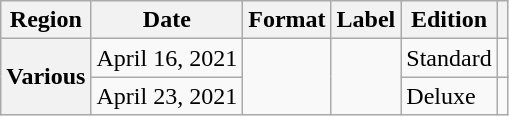<table class="wikitable plainrowheaders">
<tr>
<th scope="col">Region</th>
<th scope="col">Date</th>
<th scope="col">Format</th>
<th scope="col">Label</th>
<th scope="col">Edition</th>
<th scope="col"></th>
</tr>
<tr>
<th scope="row" rowspan="2">Various</th>
<td>April 16, 2021</td>
<td rowspan="2"></td>
<td rowspan="2"></td>
<td>Standard</td>
<td></td>
</tr>
<tr>
<td>April 23, 2021</td>
<td>Deluxe</td>
<td></td>
</tr>
</table>
